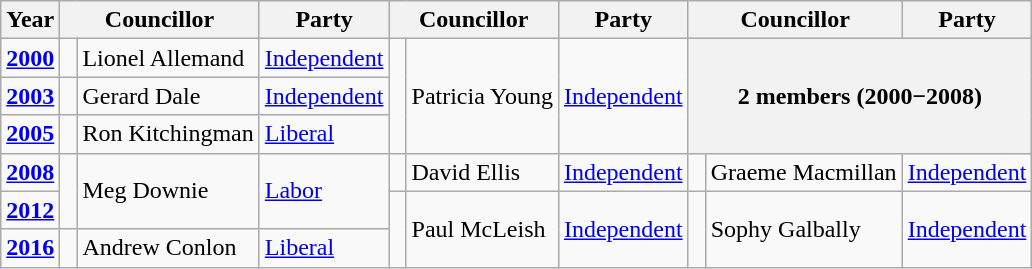<table class="wikitable">
<tr>
<th>Year</th>
<th colspan="2">Councillor</th>
<th>Party</th>
<th colspan="2">Councillor</th>
<th>Party</th>
<th colspan="2">Councillor</th>
<th>Party</th>
</tr>
<tr>
<td><strong><a href='#'>2000</a></strong></td>
<td rowspan="1" width="1px" > </td>
<td rowspan="1">Lionel Allemand</td>
<td rowspan="1"><a href='#'>Independent</a></td>
<td rowspan="3" width="1px" > </td>
<td rowspan="3">Patricia Young</td>
<td rowspan="3"><a href='#'>Independent</a></td>
<th colspan=3; rowspan=3>2 members (2000−2008)</th>
</tr>
<tr>
<td><strong><a href='#'>2003</a></strong></td>
<td rowspan="1" width="1px" > </td>
<td rowspan="1">Gerard Dale</td>
<td rowspan="1"><a href='#'>Independent</a></td>
</tr>
<tr>
<td><strong><a href='#'>2005</a></strong></td>
<td rowspan="1" width="1px" > </td>
<td rowspan="1">Ron Kitchingman</td>
<td rowspan="1"><a href='#'>Liberal</a></td>
</tr>
<tr>
<td><strong><a href='#'>2008</a></strong></td>
<td rowspan="2" width="1px" > </td>
<td rowspan="2">Meg Downie</td>
<td rowspan="2"><a href='#'>Labor</a></td>
<td rowspan="1" width="1px" > </td>
<td rowspan="1">David Ellis</td>
<td rowspan="1"><a href='#'>Independent</a></td>
<td rowspan="1" width="1px" > </td>
<td rowspan="1">Graeme Macmillan</td>
<td rowspan="1"><a href='#'>Independent</a></td>
</tr>
<tr>
<td><strong><a href='#'>2012</a></strong></td>
<td rowspan="2" width="1px" > </td>
<td rowspan="2">Paul McLeish</td>
<td rowspan="2"><a href='#'>Independent</a></td>
<td rowspan="2" width="1px" > </td>
<td rowspan="2">Sophy Galbally</td>
<td rowspan="2"><a href='#'>Independent</a></td>
</tr>
<tr>
<td><strong><a href='#'>2016</a></strong></td>
<td rowspan="1" width="1px" > </td>
<td rowspan="1">Andrew Conlon</td>
<td rowspan="1"><a href='#'>Liberal</a></td>
</tr>
</table>
